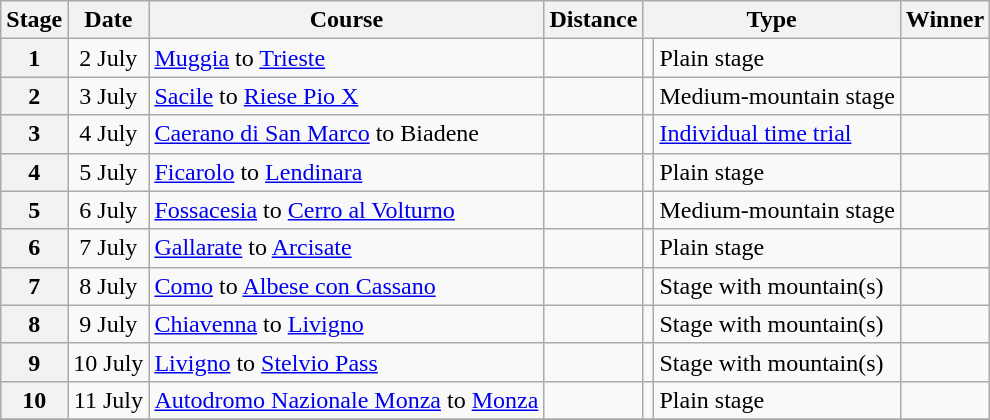<table class="wikitable">
<tr>
<th>Stage</th>
<th>Date</th>
<th>Course</th>
<th>Distance</th>
<th colspan="2">Type</th>
<th>Winner</th>
</tr>
<tr>
<th style="text-align:center">1</th>
<td style="text-align:center;">2 July</td>
<td><a href='#'>Muggia</a> to <a href='#'>Trieste</a></td>
<td style="text-align:center;"></td>
<td style="text-align:center;"></td>
<td>Plain stage</td>
<td></td>
</tr>
<tr>
<th style="text-align:center">2</th>
<td style="text-align:center;">3 July</td>
<td><a href='#'>Sacile</a> to <a href='#'>Riese Pio X</a></td>
<td style="text-align:center;"></td>
<td style="text-align:center;"></td>
<td>Medium-mountain stage</td>
<td></td>
</tr>
<tr>
<th style="text-align:center">3</th>
<td style="text-align:center;">4 July</td>
<td><a href='#'>Caerano di San Marco</a> to Biadene</td>
<td style="text-align:center;"></td>
<td style="text-align:center;"></td>
<td><a href='#'>Individual time trial</a></td>
<td></td>
</tr>
<tr>
<th style="text-align:center">4</th>
<td style="text-align:center;">5 July</td>
<td><a href='#'>Ficarolo</a> to <a href='#'>Lendinara</a></td>
<td style="text-align:center;"></td>
<td style="text-align:center;"></td>
<td>Plain stage</td>
<td></td>
</tr>
<tr>
<th style="text-align:center">5</th>
<td style="text-align:center">6 July</td>
<td><a href='#'>Fossacesia</a> to <a href='#'>Cerro al Volturno</a></td>
<td style="text-align:center"></td>
<td style="text-align:center"></td>
<td>Medium-mountain stage</td>
<td></td>
</tr>
<tr>
<th style="text-align:center">6</th>
<td style="text-align:center">7 July</td>
<td><a href='#'>Gallarate</a> to <a href='#'>Arcisate</a></td>
<td style="text-align:center"></td>
<td style="text-align:center"></td>
<td>Plain stage</td>
<td></td>
</tr>
<tr>
<th style="text-align:center">7</th>
<td style="text-align:center">8 July</td>
<td><a href='#'>Como</a> to <a href='#'>Albese con Cassano</a></td>
<td style="text-align:center"></td>
<td style="text-align:center"></td>
<td>Stage with mountain(s)</td>
<td></td>
</tr>
<tr>
<th style="text-align:center">8</th>
<td style="text-align:center">9 July</td>
<td><a href='#'>Chiavenna</a> to <a href='#'>Livigno</a></td>
<td style="text-align:center"></td>
<td style="text-align:center"></td>
<td>Stage with mountain(s)</td>
<td></td>
</tr>
<tr>
<th style="text-align:center">9</th>
<td style="text-align:center">10 July</td>
<td><a href='#'>Livigno</a> to <a href='#'>Stelvio Pass</a></td>
<td style="text-align:center"></td>
<td style="text-align:center"></td>
<td>Stage with mountain(s)</td>
<td></td>
</tr>
<tr>
<th style="text-align:center">10</th>
<td style="text-align:center">11 July</td>
<td><a href='#'>Autodromo Nazionale Monza</a> to <a href='#'>Monza</a></td>
<td style="text-align:center"></td>
<td style="text-align:center"></td>
<td>Plain stage</td>
<td></td>
</tr>
<tr>
</tr>
</table>
